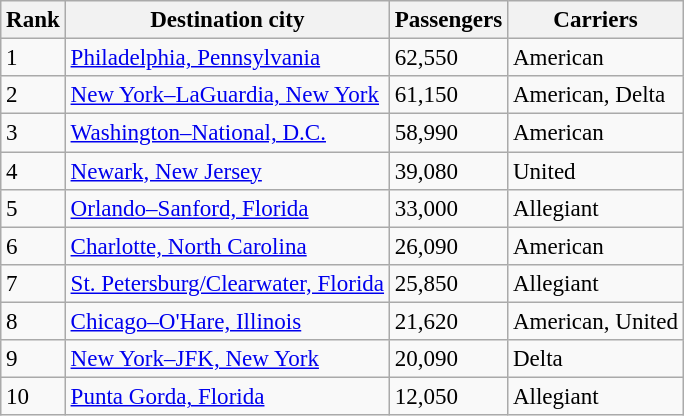<table class="wikitable" style="font-size: 96%" width= align=>
<tr>
<th>Rank</th>
<th>Destination city</th>
<th>Passengers</th>
<th>Carriers</th>
</tr>
<tr>
<td>1</td>
<td> <a href='#'>Philadelphia, Pennsylvania</a></td>
<td>62,550</td>
<td>American</td>
</tr>
<tr>
<td>2</td>
<td> <a href='#'>New York–LaGuardia, New York</a></td>
<td>61,150</td>
<td>American, Delta</td>
</tr>
<tr>
<td>3</td>
<td> <a href='#'>Washington–National, D.C.</a></td>
<td>58,990</td>
<td>American</td>
</tr>
<tr>
<td>4</td>
<td> <a href='#'>Newark, New Jersey</a></td>
<td>39,080</td>
<td>United</td>
</tr>
<tr>
<td>5</td>
<td> <a href='#'>Orlando–Sanford, Florida</a></td>
<td>33,000</td>
<td>Allegiant</td>
</tr>
<tr>
<td>6</td>
<td> <a href='#'>Charlotte, North Carolina</a></td>
<td>26,090</td>
<td>American</td>
</tr>
<tr>
<td>7</td>
<td> <a href='#'>St. Petersburg/Clearwater, Florida</a></td>
<td>25,850</td>
<td>Allegiant</td>
</tr>
<tr>
<td>8</td>
<td> <a href='#'>Chicago–O'Hare, Illinois</a></td>
<td>21,620</td>
<td>American, United</td>
</tr>
<tr>
<td>9</td>
<td> <a href='#'>New York–JFK, New York</a></td>
<td>20,090</td>
<td>Delta</td>
</tr>
<tr>
<td>10</td>
<td> <a href='#'>Punta Gorda, Florida</a></td>
<td>12,050</td>
<td>Allegiant</td>
</tr>
</table>
